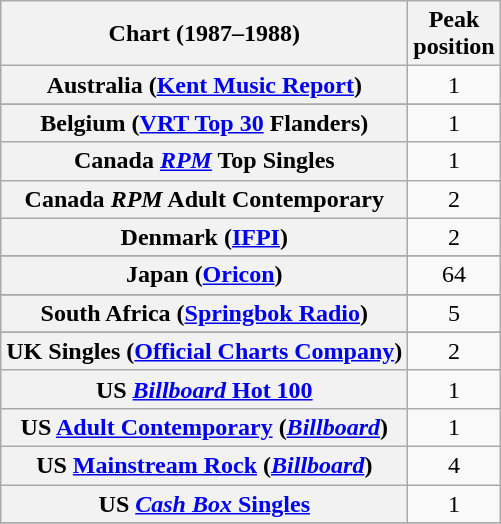<table class="wikitable plainrowheaders sortable" style="text-align:center">
<tr>
<th>Chart (1987–1988)</th>
<th>Peak<br>position</th>
</tr>
<tr>
<th scope="row">Australia (<a href='#'>Kent Music Report</a>)</th>
<td>1</td>
</tr>
<tr>
</tr>
<tr>
</tr>
<tr>
<th scope="row">Belgium (<a href='#'>VRT Top 30</a> Flanders)</th>
<td>1</td>
</tr>
<tr>
<th scope="row">Canada <em><a href='#'>RPM</a></em> Top Singles</th>
<td>1</td>
</tr>
<tr>
<th scope="row">Canada <em>RPM</em> Adult Contemporary</th>
<td>2</td>
</tr>
<tr>
<th scope="row">Denmark (<a href='#'>IFPI</a>)</th>
<td>2</td>
</tr>
<tr>
</tr>
<tr>
</tr>
<tr>
<th scope="row">Japan (<a href='#'>Oricon</a>)</th>
<td>64</td>
</tr>
<tr>
</tr>
<tr>
</tr>
<tr>
</tr>
<tr>
</tr>
<tr>
<th scope="row">South Africa (<a href='#'>Springbok Radio</a>)</th>
<td>5</td>
</tr>
<tr>
</tr>
<tr>
</tr>
<tr>
<th scope="row">UK Singles (<a href='#'>Official Charts Company</a>)</th>
<td>2</td>
</tr>
<tr>
<th scope="row">US <a href='#'><em>Billboard</em> Hot 100</a></th>
<td>1</td>
</tr>
<tr>
<th scope="row">US <a href='#'>Adult Contemporary</a> (<a href='#'><em>Billboard</em></a>)</th>
<td>1</td>
</tr>
<tr>
<th scope="row">US <a href='#'>Mainstream Rock</a> (<a href='#'><em>Billboard</em></a>)</th>
<td>4</td>
</tr>
<tr>
<th scope="row">US <a href='#'><em>Cash Box</em> Singles</a></th>
<td>1</td>
</tr>
<tr>
</tr>
</table>
